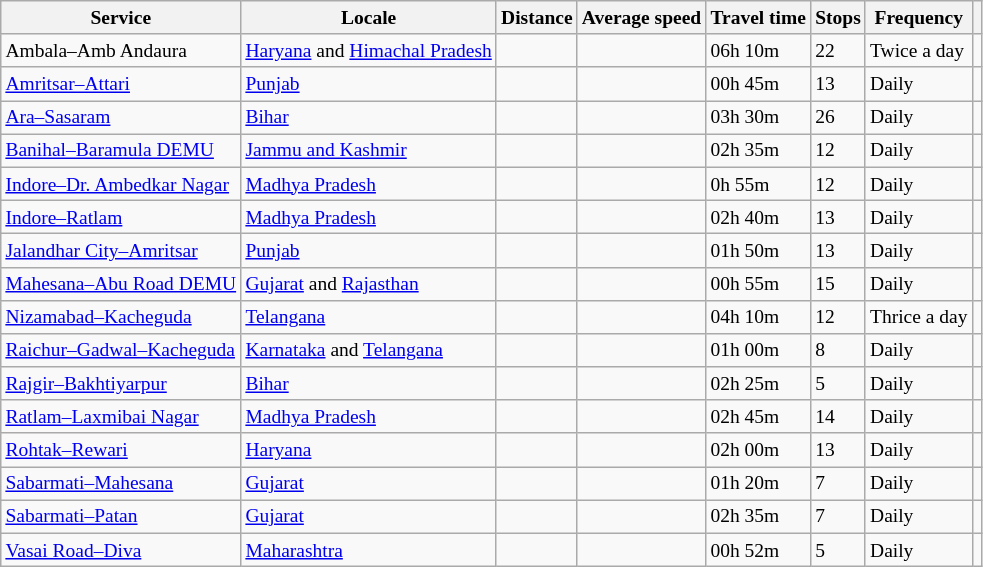<table class="wikitable sortable static-row-numbers" style="font-size:small;">
<tr>
<th>Service</th>
<th>Locale</th>
<th>Distance</th>
<th>Average speed</th>
<th>Travel time</th>
<th>Stops</th>
<th>Frequency</th>
<th></th>
</tr>
<tr>
<td>Ambala–Amb Andaura</td>
<td><a href='#'>Haryana</a> and <a href='#'>Himachal Pradesh</a></td>
<td></td>
<td></td>
<td>06h 10m</td>
<td>22</td>
<td>Twice a day</td>
<td></td>
</tr>
<tr>
<td><a href='#'>Amritsar–Attari</a></td>
<td><a href='#'>Punjab</a></td>
<td></td>
<td></td>
<td>00h 45m</td>
<td>13</td>
<td>Daily</td>
<td></td>
</tr>
<tr>
<td><a href='#'>Ara–Sasaram</a></td>
<td><a href='#'>Bihar</a></td>
<td></td>
<td></td>
<td>03h 30m</td>
<td>26</td>
<td>Daily</td>
<td></td>
</tr>
<tr>
<td><a href='#'>Banihal–Baramula DEMU</a></td>
<td><a href='#'>Jammu and Kashmir</a></td>
<td></td>
<td></td>
<td>02h 35m</td>
<td>12</td>
<td>Daily</td>
<td></td>
</tr>
<tr>
<td><a href='#'>Indore–Dr. Ambedkar Nagar</a></td>
<td><a href='#'>Madhya Pradesh</a></td>
<td></td>
<td></td>
<td>0h 55m</td>
<td>12</td>
<td>Daily</td>
<td></td>
</tr>
<tr>
<td><a href='#'>Indore–Ratlam</a></td>
<td><a href='#'>Madhya Pradesh</a></td>
<td></td>
<td></td>
<td>02h 40m</td>
<td>13</td>
<td>Daily</td>
<td></td>
</tr>
<tr>
<td><a href='#'>Jalandhar City–Amritsar</a></td>
<td><a href='#'>Punjab</a></td>
<td></td>
<td></td>
<td>01h 50m</td>
<td>13</td>
<td>Daily</td>
<td></td>
</tr>
<tr>
<td><a href='#'>Mahesana–Abu Road DEMU</a></td>
<td><a href='#'>Gujarat</a> and <a href='#'>Rajasthan</a></td>
<td></td>
<td></td>
<td>00h 55m</td>
<td>15</td>
<td>Daily</td>
<td></td>
</tr>
<tr>
<td><a href='#'>Nizamabad–Kacheguda</a></td>
<td><a href='#'>Telangana</a></td>
<td></td>
<td></td>
<td>04h 10m</td>
<td>12</td>
<td>Thrice a day</td>
<td></td>
</tr>
<tr>
<td><a href='#'>Raichur–Gadwal–Kacheguda</a></td>
<td><a href='#'>Karnataka</a> and <a href='#'>Telangana</a></td>
<td></td>
<td></td>
<td>01h 00m</td>
<td>8</td>
<td>Daily</td>
<td></td>
</tr>
<tr>
<td><a href='#'>Rajgir–Bakhtiyarpur</a></td>
<td><a href='#'>Bihar</a></td>
<td></td>
<td></td>
<td>02h 25m</td>
<td>5</td>
<td>Daily</td>
<td></td>
</tr>
<tr>
<td><a href='#'>Ratlam–Laxmibai Nagar</a></td>
<td><a href='#'>Madhya Pradesh</a></td>
<td></td>
<td></td>
<td>02h 45m</td>
<td>14</td>
<td>Daily</td>
<td></td>
</tr>
<tr>
<td><a href='#'>Rohtak–Rewari</a></td>
<td><a href='#'>Haryana</a></td>
<td></td>
<td></td>
<td>02h 00m</td>
<td>13</td>
<td>Daily</td>
<td></td>
</tr>
<tr>
<td><a href='#'>Sabarmati–Mahesana</a></td>
<td><a href='#'>Gujarat</a></td>
<td></td>
<td></td>
<td>01h 20m</td>
<td>7</td>
<td>Daily</td>
<td></td>
</tr>
<tr>
<td><a href='#'>Sabarmati–Patan</a></td>
<td><a href='#'>Gujarat</a></td>
<td></td>
<td></td>
<td>02h 35m</td>
<td>7</td>
<td>Daily</td>
<td></td>
</tr>
<tr>
<td><a href='#'>Vasai Road–Diva</a></td>
<td><a href='#'>Maharashtra</a></td>
<td></td>
<td></td>
<td>00h 52m</td>
<td>5</td>
<td>Daily</td>
<td></td>
</tr>
</table>
